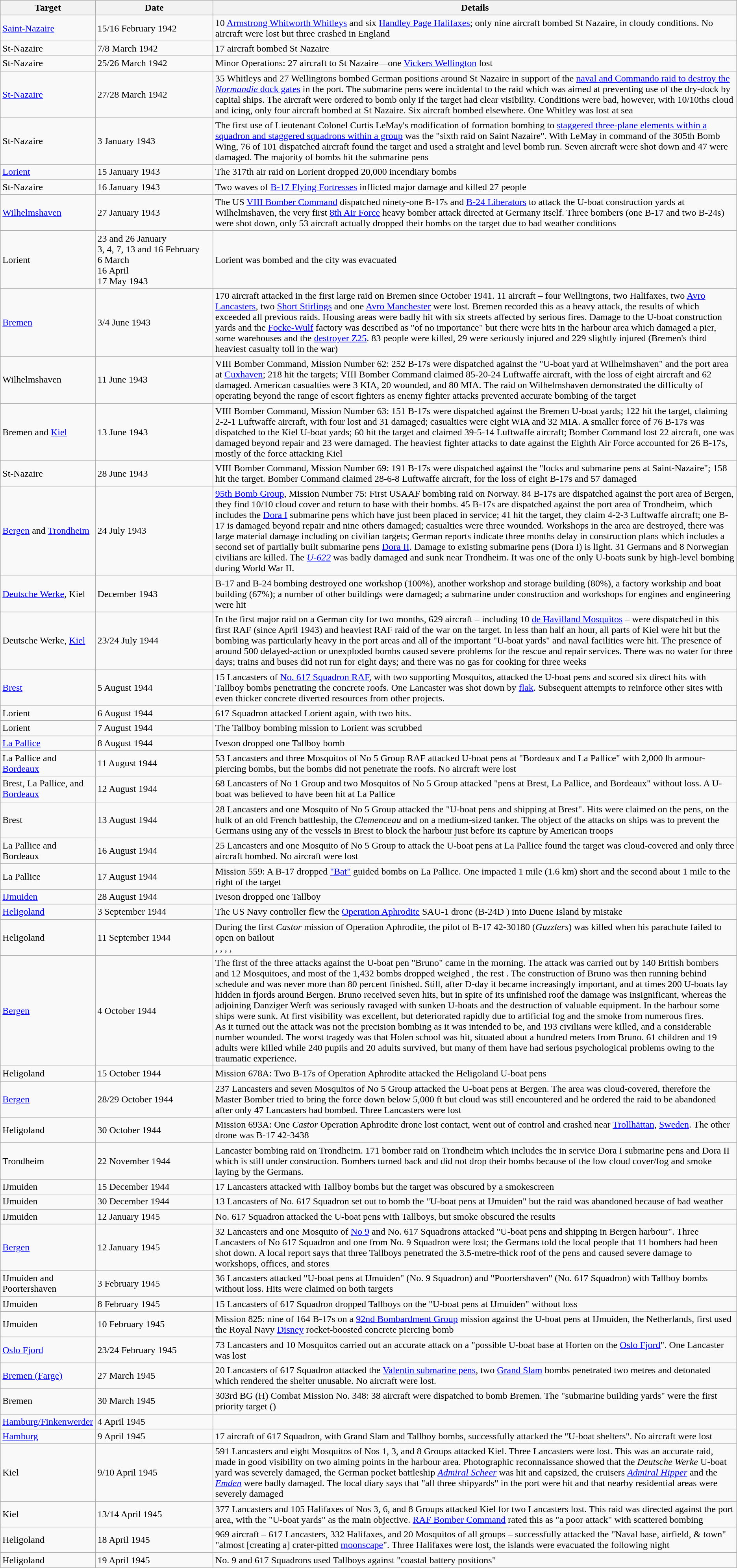<table class="wikitable">
<tr valign=top>
<th style="width:12%;">Target</th>
<th style="width:16%;">Date</th>
<th>Details</th>
</tr>
<tr>
<td><a href='#'>Saint-Nazaire</a></td>
<td>15/16 February 1942</td>
<td>10 <a href='#'>Armstrong Whitworth Whitleys</a> and six <a href='#'>Handley Page Halifaxes</a>; only nine aircraft bombed St Nazaire, in cloudy conditions. No aircraft were lost but three crashed in England</td>
</tr>
<tr>
<td>St-Nazaire</td>
<td>7/8 March 1942</td>
<td>17 aircraft bombed St Nazaire</td>
</tr>
<tr>
<td>St-Nazaire</td>
<td>25/26 March 1942</td>
<td>Minor Operations: 27 aircraft to St Nazaire—one <a href='#'>Vickers Wellington</a> lost</td>
</tr>
<tr>
<td><a href='#'>St-Nazaire</a></td>
<td>27/28 March 1942</td>
<td>35 Whitleys and 27 Wellingtons bombed German positions around St Nazaire in support of the <a href='#'>naval and Commando raid to destroy the <em>Normandie</em> dock gates</a> in the port. The submarine pens were incidental to the raid which was aimed at preventing use of the dry-dock by capital ships. The aircraft were ordered to bomb only if the target had clear visibility. Conditions were bad, however, with 10/10ths cloud and icing, only four aircraft bombed at St Nazaire. Six aircraft bombed elsewhere. One Whitley was lost at sea</td>
</tr>
<tr>
<td>St-Nazaire</td>
<td>3 January 1943</td>
<td>The first use of Lieutenant Colonel Curtis LeMay's modification of formation bombing to <a href='#'>staggered three-plane elements within a squadron and staggered squadrons within a group</a> was the "sixth raid on Saint Nazaire". With LeMay in command of the 305th Bomb Wing, 76 of 101 dispatched aircraft found the target and used a straight and level bomb run. Seven aircraft were shot down and 47 were damaged. The majority of bombs hit the submarine pens</td>
</tr>
<tr>
<td><a href='#'>Lorient</a></td>
<td>15 January 1943</td>
<td>The 317th air raid on Lorient dropped 20,000 incendiary bombs</td>
</tr>
<tr>
<td>St-Nazaire</td>
<td>16 January 1943</td>
<td>Two waves of <a href='#'>B-17 Flying Fortresses</a> inflicted major damage and killed 27 people</td>
</tr>
<tr>
<td><a href='#'>Wilhelmshaven</a></td>
<td>27 January 1943</td>
<td>The US <a href='#'>VIII Bomber Command</a> dispatched ninety-one B-17s and <a href='#'>B-24 Liberators</a> to attack the U-boat construction yards at Wilhelmshaven, the very first <a href='#'>8th Air Force</a> heavy bomber attack directed at Germany itself. Three bombers (one B-17 and two B-24s) were shot down, only 53 aircraft actually dropped their bombs on the target due to bad weather conditions</td>
</tr>
<tr>
<td>Lorient</td>
<td>23 and 26 January<br> 3, 4, 7, 13 and 16 February<br>6 March<br>16 April<br>17 May 1943</td>
<td>Lorient was bombed and the city was evacuated</td>
</tr>
<tr>
<td><a href='#'>Bremen</a></td>
<td>3/4 June 1943</td>
<td>170 aircraft attacked in the first large raid on Bremen since October 1941. 11 aircraft – four Wellingtons, two Halifaxes, two <a href='#'>Avro Lancasters</a>, two <a href='#'>Short Stirlings</a> and one <a href='#'>Avro Manchester</a> were lost. Bremen recorded this as a heavy attack, the results of which exceeded all previous raids. Housing areas were badly hit with six streets affected by serious fires. Damage to the U-boat construction yards and the <a href='#'>Focke-Wulf</a> factory was described as "of no importance" but there were hits in the harbour area which damaged a pier, some warehouses and the <a href='#'>destroyer Z25</a>. 83 people were killed, 29 were seriously injured and 229 slightly injured (Bremen's third heaviest casualty toll in the war)</td>
</tr>
<tr>
<td>Wilhelmshaven</td>
<td>11 June 1943</td>
<td>VIII Bomber Command, Mission Number 62: 252 B-17s were dispatched against the "U-boat yard at Wilhelmshaven" and the port area at <a href='#'>Cuxhaven</a>; 218 hit the targets; VIII Bomber Command claimed 85-20-24 Luftwaffe aircraft, with the loss of eight aircraft and 62 damaged. American casualties were 3 KIA, 20 wounded, and 80 MIA. The raid on Wilhelmshaven demonstrated the difficulty of operating beyond the range of escort fighters as enemy fighter attacks prevented accurate bombing of the target</td>
</tr>
<tr>
<td>Bremen and <a href='#'>Kiel</a></td>
<td>13 June 1943</td>
<td>VIII Bomber Command, Mission Number 63: 151 B-17s were dispatched against the Bremen U-boat yards; 122 hit the target, claiming 2-2-1 Luftwaffe aircraft, with four lost and 31 damaged; casualties were eight WIA and 32 MIA. A smaller force of 76 B-17s was dispatched to the Kiel U-boat yards; 60 hit the target and claimed 39-5-14 Luftwaffe aircraft; Bomber Command lost 22 aircraft, one was damaged beyond repair and 23 were damaged. The heaviest fighter attacks to date against the Eighth Air Force accounted for 26 B-17s, mostly of the force attacking Kiel</td>
</tr>
<tr>
<td>St-Nazaire</td>
<td>28 June 1943</td>
<td>VIII Bomber Command, Mission Number 69: 191 B-17s were dispatched against the "locks and submarine pens at Saint-Nazaire"; 158 hit the target. Bomber Command claimed 28-6-8 Luftwaffe aircraft, for the loss of eight B-17s and 57 damaged</td>
</tr>
<tr>
<td><a href='#'>Bergen</a> and <a href='#'>Trondheim</a></td>
<td>24 July 1943</td>
<td><a href='#'>95th Bomb Group</a>, Mission Number 75: First USAAF bombing raid on Norway. 84 B-17s are dispatched against the port area of Bergen, they find 10/10 cloud cover and return to base with their bombs. 45 B-17s are dispatched against the port area of Trondheim, which includes the <a href='#'>Dora I</a> submarine pens which have just been placed in service; 41 hit the target, they claim 4-2-3 Luftwaffe aircraft; one B-17 is damaged beyond repair and nine others damaged; casualties were three wounded. Workshops in the area are destroyed, there was large material damage including on civilian targets; German reports indicate three months delay in construction plans which includes a second set of partially built submarine pens <a href='#'>Dora II</a>. Damage to existing submarine pens (Dora I) is light. 31 Germans and 8 Norwegian civilians are killed. The <em><a href='#'>U-622</a></em> was badly damaged and sunk near Trondheim. It was one of the only U-boats sunk by high-level bombing during World War II.</td>
</tr>
<tr>
<td><a href='#'>Deutsche Werke</a>, Kiel</td>
<td>December 1943</td>
<td>B-17 and B-24 bombing destroyed one workshop (100%), another workshop and storage building (80%), a factory workship and boat building (67%); a number of other buildings were damaged; a submarine under construction and workshops for engines and engineering were hit</td>
</tr>
<tr>
<td>Deutsche Werke, <a href='#'>Kiel</a></td>
<td>23/24 July 1944</td>
<td>In the first major raid on a German city for two months, 629 aircraft – including 10 <a href='#'>de Havilland Mosquitos</a> – were dispatched in this first RAF (since April 1943) and heaviest RAF raid of the war on the target. In less than half an hour, all parts of Kiel were hit but the bombing was particularly heavy in the port areas and all of the important "U-boat yards" and naval facilities were hit. The presence of around 500 delayed-action or unexploded bombs caused severe problems for the rescue and repair services. There was no water for three days; trains and buses did not run for eight days; and there was no gas for cooking for three weeks</td>
</tr>
<tr>
<td><a href='#'>Brest</a></td>
<td>5 August 1944</td>
<td>15 Lancasters of <a href='#'>No. 617 Squadron RAF</a>, with two supporting Mosquitos, attacked the U-boat pens and scored six direct hits with Tallboy bombs penetrating the concrete roofs. One Lancaster was shot down by <a href='#'>flak</a>. Subsequent attempts to reinforce other sites with even thicker concrete diverted resources from other projects.</td>
</tr>
<tr>
<td>Lorient</td>
<td>6 August 1944</td>
<td>617 Squadron attacked Lorient again, with two hits.</td>
</tr>
<tr>
<td>Lorient</td>
<td>7 August 1944</td>
<td>The Tallboy bombing mission to Lorient was scrubbed</td>
</tr>
<tr>
<td><a href='#'>La Pallice</a></td>
<td>8 August 1944</td>
<td>Iveson dropped one Tallboy bomb</td>
</tr>
<tr>
<td>La Pallice and <a href='#'>Bordeaux</a></td>
<td>11 August 1944</td>
<td>53 Lancasters and three Mosquitos of No 5 Group RAF attacked U-boat pens at "Bordeaux and La Pallice" with 2,000 lb armour-piercing bombs, but the bombs did not penetrate the roofs. No aircraft were lost</td>
</tr>
<tr>
<td>Brest, La Pallice, and <a href='#'>Bordeaux</a></td>
<td>12 August 1944</td>
<td>68 Lancasters of No 1 Group and two Mosquitos of No 5 Group attacked "pens at Brest, La Pallice, and Bordeaux" without loss. A U-boat was believed to have been hit at La Pallice</td>
</tr>
<tr>
<td>Brest</td>
<td>13 August 1944</td>
<td>28 Lancasters and one Mosquito of No 5 Group attacked the "U-boat pens and shipping at Brest". Hits were claimed on the pens, on the hulk of an old French battleship, the <em>Clemenceau</em> and on a medium-sized tanker. The object of the attacks on ships was to prevent the Germans using any of the vessels in Brest to block the harbour just before its capture by American troops</td>
</tr>
<tr>
<td>La Pallice and Bordeaux</td>
<td>16 August 1944</td>
<td>25 Lancasters and one Mosquito of No 5 Group to attack the U-boat pens at La Pallice found the target was cloud-covered and only three aircraft bombed. No aircraft were lost</td>
</tr>
<tr>
<td>La Pallice</td>
<td>17 August 1944</td>
<td>Mission 559: A B-17 dropped <a href='#'>"Bat"</a> guided bombs on La Pallice. One impacted 1 mile (1.6 km) short and the second about 1 mile to the right of the target</td>
</tr>
<tr>
<td><a href='#'>IJmuiden</a></td>
<td>28 August 1944</td>
<td>Iveson dropped one Tallboy</td>
</tr>
<tr>
<td><a href='#'>Heligoland</a></td>
<td>3 September 1944</td>
<td>The US Navy controller flew the <a href='#'>Operation Aphrodite</a> SAU-1 drone (B-24D ) into Duene Island by mistake</td>
</tr>
<tr>
<td>Heligoland</td>
<td>11 September 1944</td>
<td>During the first <em>Castor</em> mission of Operation Aphrodite, the pilot of B-17 42-30180 (<em>Guzzlers</em>) was killed when his parachute failed to open on bailout<br>,
,
,
,
</td>
</tr>
<tr>
<td><a href='#'>Bergen</a></td>
<td>4 October 1944</td>
<td>The first of the three attacks against the U-boat pen "Bruno" came in the morning. The attack was carried out by 140 British bombers and 12 Mosquitoes, and most of the 1,432 bombs dropped weighed , the rest . The construction of Bruno was then running behind schedule and was never more than 80 percent finished. Still, after D-day it became increasingly important, and at times 200 U-boats lay hidden in fjords around Bergen. Bruno received seven hits, but in spite of its unfinished roof the damage was insignificant, whereas the adjoining Danziger Werft was seriously ravaged with sunken U-boats and the destruction of valuable equipment. In the harbour some ships were sunk. At first visibility was excellent, but deteriorated rapidly due to artificial fog and the smoke from numerous fires.<br>As it turned out the attack was not the precision bombing as it was intended to be, and 193 civilians were killed, and a considerable number wounded. The worst tragedy was that Holen school was hit, situated about a hundred meters from Bruno. 61 children and 19 adults were killed while 240 pupils and 20 adults survived, but many of them have had serious psychological problems owing to the traumatic experience.</td>
</tr>
<tr>
<td>Heligoland</td>
<td>15 October 1944</td>
<td>Mission 678A: Two B-17s of Operation Aphrodite attacked the Heligoland U-boat pens</td>
</tr>
<tr>
<td><a href='#'>Bergen</a></td>
<td>28/29 October 1944</td>
<td>237 Lancasters and seven Mosquitos of No 5 Group attacked the U-boat pens at Bergen. The area was cloud-covered, therefore the Master Bomber tried to bring the force down below 5,000 ft but cloud was still encountered and he ordered the raid to be abandoned after only 47 Lancasters had bombed. Three Lancasters were lost</td>
</tr>
<tr>
<td>Heligoland</td>
<td>30 October 1944</td>
<td>Mission 693A: One <em>Castor</em> Operation Aphrodite drone lost contact, went out of control and crashed near <a href='#'>Trollhättan</a>, <a href='#'>Sweden</a>. The other drone was B-17 42-3438</td>
</tr>
<tr>
<td>Trondheim</td>
<td>22 November 1944</td>
<td>Lancaster bombing raid on Trondheim.  171 bomber raid on Trondheim which includes the in service Dora I submarine pens and Dora II which is still under construction. Bombers turned back and did not drop their bombs because of the low cloud cover/fog and smoke laying by the Germans.</td>
</tr>
<tr>
<td>IJmuiden</td>
<td>15 December 1944</td>
<td>17 Lancasters attacked with Tallboy bombs but the target was obscured by a smokescreen</td>
</tr>
<tr>
<td>IJmuiden</td>
<td>30 December 1944</td>
<td>13 Lancasters of No. 617 Squadron set out to bomb the "U-boat pens at IJmuiden" but the raid was abandoned because of bad weather</td>
</tr>
<tr>
<td>IJmuiden</td>
<td>12 January 1945</td>
<td>No. 617 Squadron attacked the U-boat pens with Tallboys, but smoke obscured the results</td>
</tr>
<tr>
<td><a href='#'>Bergen</a></td>
<td>12 January 1945</td>
<td>32 Lancasters and one Mosquito of <a href='#'>No 9</a> and No. 617 Squadrons attacked "U-boat pens and shipping in Bergen harbour". Three Lancasters of No 617 Squadron and one from No. 9 Squadron were lost; the Germans told the local people that 11 bombers had been shot down. A local report says that three Tallboys penetrated the 3.5-metre-thick roof of the pens and caused severe damage to workshops, offices, and stores</td>
</tr>
<tr>
<td>IJmuiden and Poortershaven</td>
<td>3 February 1945</td>
<td>36 Lancasters attacked "U-boat pens at IJmuiden" (No. 9 Squadron) and "Poortershaven" (No. 617 Squadron) with Tallboy bombs without loss. Hits were claimed on both targets</td>
</tr>
<tr>
<td>IJmuiden</td>
<td>8 February 1945</td>
<td>15 Lancasters of 617 Squadron dropped Tallboys on the "U-boat pens at IJmuiden" without loss</td>
</tr>
<tr>
<td>IJmuiden</td>
<td>10 February 1945</td>
<td>Mission 825: nine of 164 B-17s on a <a href='#'>92nd Bombardment Group</a> mission against the U-boat pens at IJmuiden, the Netherlands, first used the Royal Navy <a href='#'>Disney</a> rocket-boosted concrete piercing bomb</td>
</tr>
<tr>
<td><a href='#'>Oslo Fjord</a></td>
<td>23/24 February 1945</td>
<td>73 Lancasters and 10 Mosquitos carried out an accurate attack on a "possible U-boat base at Horten on the <a href='#'>Oslo Fjord</a>". One Lancaster was lost</td>
</tr>
<tr>
<td><a href='#'>Bremen (Farge)</a></td>
<td>27 March 1945</td>
<td>20 Lancasters of 617 Squadron attacked the <a href='#'>Valentin submarine pens</a>, two <a href='#'>Grand Slam</a> bombs penetrated two metres and detonated which rendered the shelter unusable. No aircraft were lost.</td>
</tr>
<tr>
<td>Bremen</td>
<td>30 March 1945</td>
<td>303rd BG (H) Combat Mission No. 348: 38 aircraft were dispatched to bomb Bremen. The "submarine building yards" were the first priority target ()</td>
</tr>
<tr>
<td><a href='#'>Hamburg/Finkenwerder</a></td>
<td>4 April 1945</td>
<td></td>
</tr>
<tr>
<td><a href='#'>Hamburg</a></td>
<td>9 April 1945</td>
<td>17 aircraft of 617 Squadron, with Grand Slam and Tallboy bombs, successfully attacked the "U-boat shelters". No aircraft were lost</td>
</tr>
<tr>
<td>Kiel</td>
<td>9/10 April 1945</td>
<td>591 Lancasters and eight Mosquitos of Nos 1, 3, and 8 Groups attacked Kiel. Three Lancasters were lost. This was an accurate raid, made in good visibility on two aiming points in the harbour area. Photographic reconnaissance showed that the <em>Deutsche Werke</em> U-boat yard was severely damaged, the German pocket battleship <a href='#'><em>Admiral Scheer</em></a> was hit and capsized, the cruisers <a href='#'><em>Admiral Hipper</em></a> and the <a href='#'><em>Emden</em></a> were badly damaged. The local diary says that "all three shipyards" in the port were hit and that nearby residential areas were severely damaged</td>
</tr>
<tr>
<td>Kiel</td>
<td>13/14 April 1945</td>
<td>377 Lancasters and 105 Halifaxes of Nos 3, 6, and 8 Groups attacked Kiel for two Lancasters lost. This raid was directed against the port area, with the "U-boat yards" as the main objective. <a href='#'>RAF Bomber Command</a> rated this as "a poor attack" with scattered bombing</td>
</tr>
<tr>
<td>Heligoland</td>
<td>18 April 1945</td>
<td>969 aircraft – 617 Lancasters, 332 Halifaxes, and 20 Mosquitos of all groups – successfully attacked the "Naval base, airfield, & town" "almost [creating a] crater-pitted <a href='#'>moonscape</a>". Three Halifaxes were lost, the islands were evacuated the following night</td>
</tr>
<tr>
<td>Heligoland</td>
<td>19 April 1945</td>
<td>No. 9 and 617 Squadrons used Tallboys against "coastal battery positions"</td>
</tr>
</table>
